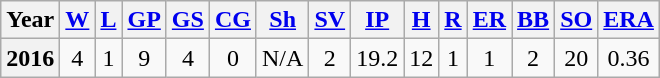<table class="wikitable">
<tr align=center>
<th>Year</th>
<th><a href='#'>W</a></th>
<th><a href='#'>L</a></th>
<th><a href='#'>GP</a></th>
<th><a href='#'>GS</a></th>
<th><a href='#'>CG</a></th>
<th><a href='#'>Sh</a></th>
<th><a href='#'>SV</a></th>
<th><a href='#'>IP</a></th>
<th><a href='#'>H</a></th>
<th><a href='#'>R</a></th>
<th><a href='#'>ER</a></th>
<th><a href='#'>BB</a></th>
<th><a href='#'>SO</a></th>
<th><a href='#'>ERA</a></th>
</tr>
<tr align=center>
<th>2016</th>
<td>4</td>
<td>1</td>
<td>9</td>
<td>4</td>
<td>0</td>
<td>N/A</td>
<td>2</td>
<td>19.2</td>
<td>12</td>
<td>1</td>
<td>1</td>
<td>2</td>
<td>20</td>
<td>0.36</td>
</tr>
</table>
